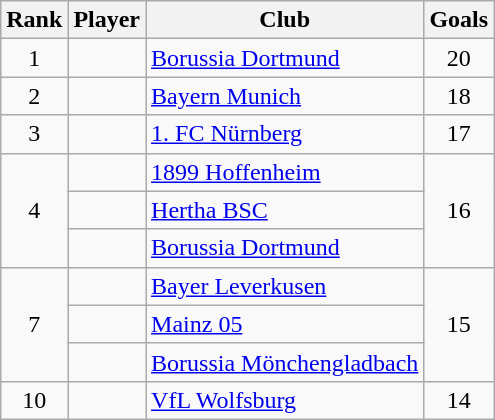<table class="wikitable sortable" style="text-align:center">
<tr>
<th>Rank</th>
<th>Player</th>
<th>Club</th>
<th>Goals</th>
</tr>
<tr>
<td>1</td>
<td style="text-align:left"> </td>
<td style="text-align:left"><a href='#'>Borussia Dortmund</a></td>
<td>20</td>
</tr>
<tr>
<td>2</td>
<td style="text-align:left"> </td>
<td style="text-align:left"><a href='#'>Bayern Munich</a></td>
<td>18</td>
</tr>
<tr>
<td>3</td>
<td style="text-align:left"> </td>
<td style="text-align:left"><a href='#'>1. FC Nürnberg</a></td>
<td>17</td>
</tr>
<tr>
<td rowspan=3>4</td>
<td style="text-align:left"> </td>
<td style="text-align:left"><a href='#'>1899 Hoffenheim</a></td>
<td rowspan=3>16</td>
</tr>
<tr>
<td style="text-align:left"> </td>
<td style="text-align:left"><a href='#'>Hertha BSC</a></td>
</tr>
<tr>
<td style="text-align:left"> </td>
<td style="text-align:left"><a href='#'>Borussia Dortmund</a></td>
</tr>
<tr>
<td rowspan=3>7</td>
<td style="text-align:left"> </td>
<td style="text-align:left"><a href='#'>Bayer Leverkusen</a></td>
<td rowspan=3>15</td>
</tr>
<tr>
<td style="text-align:left"> </td>
<td style="text-align:left"><a href='#'>Mainz 05</a></td>
</tr>
<tr>
<td style="text-align:left"> </td>
<td style="text-align:left"><a href='#'>Borussia Mönchengladbach</a></td>
</tr>
<tr>
<td>10</td>
<td style="text-align:left"> </td>
<td style="text-align:left"><a href='#'>VfL Wolfsburg</a></td>
<td>14</td>
</tr>
</table>
